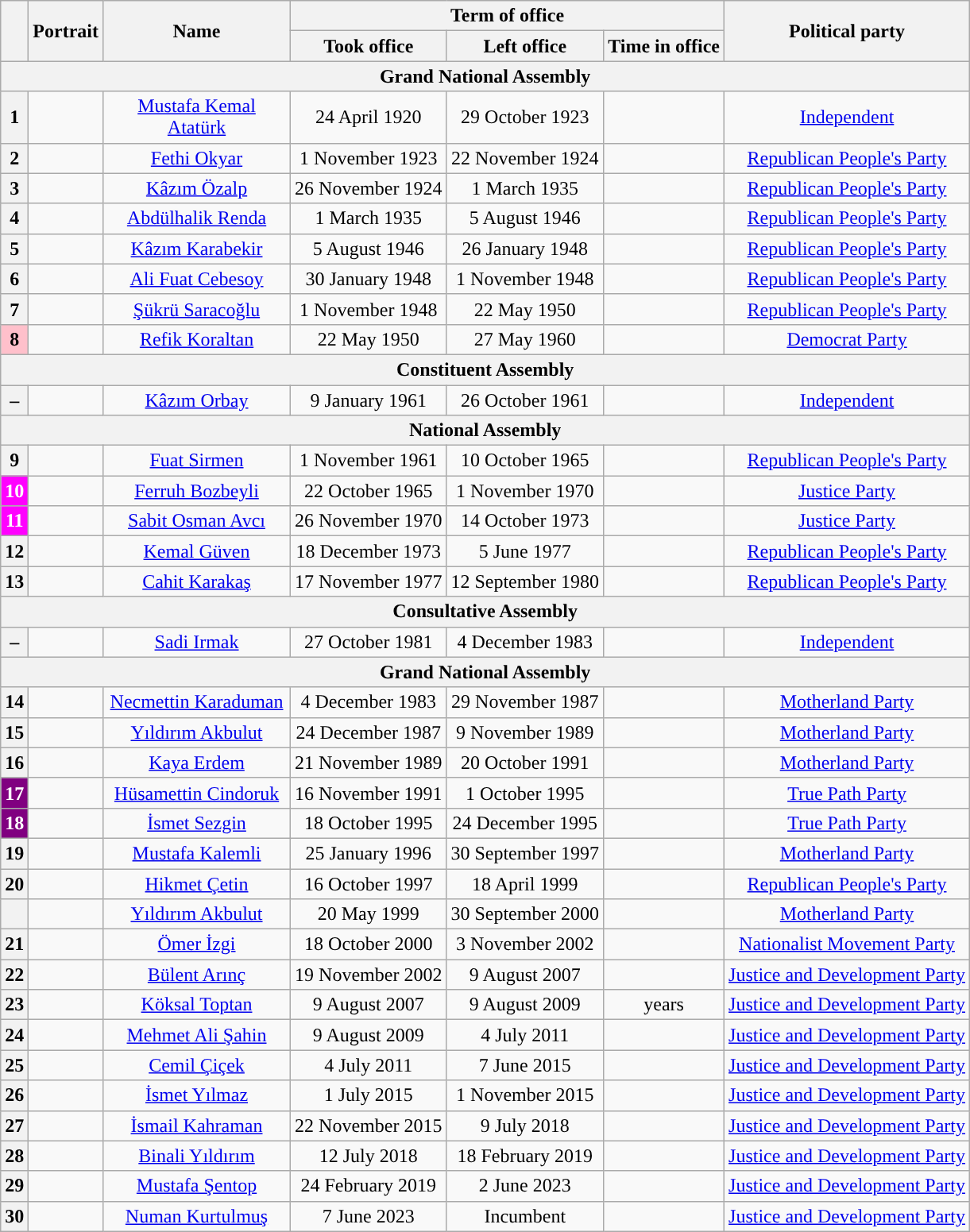<table class="wikitable" style="text-align:center">
<tr>
<th rowspan=2></th>
<th rowspan=2>Portrait</th>
<th rowspan=2 width=150>Name<br></th>
<th colspan=3>Term of office</th>
<th rowspan=2>Political party</th>
</tr>
<tr>
<th>Took office</th>
<th>Left office</th>
<th>Time in office</th>
</tr>
<tr>
<th colspan="7">Grand National Assembly</th>
</tr>
<tr>
<th style="background:">1</th>
<td></td>
<td><a href='#'>Mustafa Kemal Atatürk</a><br></td>
<td>24 April 1920</td>
<td>29 October 1923</td>
<td></td>
<td><a href='#'>Independent</a></td>
</tr>
<tr>
<th style="background:">2</th>
<td></td>
<td><a href='#'>Fethi Okyar</a><br></td>
<td>1 November 1923</td>
<td>22 November 1924</td>
<td></td>
<td><a href='#'>Republican People's Party</a></td>
</tr>
<tr>
<th style="background:">3</th>
<td></td>
<td><a href='#'>Kâzım Özalp</a><br></td>
<td>26 November 1924</td>
<td>1 March 1935</td>
<td></td>
<td><a href='#'>Republican People's Party</a></td>
</tr>
<tr>
<th style="background:">4</th>
<td></td>
<td><a href='#'>Abdülhalik Renda</a><br></td>
<td>1 March 1935</td>
<td>5 August 1946</td>
<td></td>
<td><a href='#'>Republican People's Party</a></td>
</tr>
<tr>
<th style="background:">5</th>
<td></td>
<td><a href='#'>Kâzım Karabekir</a><br></td>
<td>5 August 1946</td>
<td>26 January 1948</td>
<td></td>
<td><a href='#'>Republican People's Party</a></td>
</tr>
<tr>
<th style="background:">6</th>
<td></td>
<td><a href='#'>Ali Fuat Cebesoy</a><br></td>
<td>30 January 1948</td>
<td>1 November 1948</td>
<td></td>
<td><a href='#'>Republican People's Party</a></td>
</tr>
<tr>
<th style="background:">7</th>
<td></td>
<td><a href='#'>Şükrü Saracoğlu</a><br></td>
<td>1 November 1948</td>
<td>22 May 1950</td>
<td></td>
<td><a href='#'>Republican People's Party</a></td>
</tr>
<tr>
<th style="background:Pink; color:black;">8</th>
<td></td>
<td><a href='#'>Refik Koraltan</a><br></td>
<td>22 May 1950</td>
<td>27 May 1960</td>
<td></td>
<td><a href='#'>Democrat Party</a></td>
</tr>
<tr>
<th colspan="7">Constituent Assembly</th>
</tr>
<tr>
<th style="background:">–</th>
<td></td>
<td><a href='#'>Kâzım Orbay</a><br></td>
<td>9 January 1961</td>
<td>26 October 1961</td>
<td></td>
<td><a href='#'>Independent</a></td>
</tr>
<tr>
<th colspan="7">National Assembly</th>
</tr>
<tr>
<th style="background:">9</th>
<td></td>
<td><a href='#'>Fuat Sirmen</a><br></td>
<td>1 November 1961</td>
<td>10 October 1965</td>
<td></td>
<td><a href='#'>Republican People's Party</a></td>
</tr>
<tr>
<th style="background:Magenta; color:white;">10</th>
<td></td>
<td><a href='#'>Ferruh Bozbeyli</a><br></td>
<td>22 October 1965</td>
<td>1 November 1970</td>
<td></td>
<td><a href='#'>Justice Party</a></td>
</tr>
<tr>
<th style="background:Magenta; color:white;">11</th>
<td></td>
<td><a href='#'>Sabit Osman Avcı</a><br></td>
<td>26 November 1970</td>
<td>14 October 1973</td>
<td></td>
<td><a href='#'>Justice Party</a></td>
</tr>
<tr>
<th style="background:">12</th>
<td></td>
<td><a href='#'>Kemal Güven</a><br></td>
<td>18 December 1973</td>
<td>5 June 1977</td>
<td></td>
<td><a href='#'>Republican People's Party</a></td>
</tr>
<tr>
<th style="background:">13</th>
<td></td>
<td><a href='#'>Cahit Karakaş</a><br></td>
<td>17 November 1977</td>
<td>12 September 1980</td>
<td></td>
<td><a href='#'>Republican People's Party</a></td>
</tr>
<tr>
<th colspan="7">Consultative Assembly</th>
</tr>
<tr>
<th style="background:">–</th>
<td></td>
<td><a href='#'>Sadi Irmak</a><br></td>
<td>27 October 1981</td>
<td>4 December 1983</td>
<td></td>
<td><a href='#'>Independent</a></td>
</tr>
<tr>
<th colspan="7">Grand National Assembly</th>
</tr>
<tr>
<th style="background:">14</th>
<td></td>
<td><a href='#'>Necmettin Karaduman</a><br></td>
<td>4 December 1983</td>
<td>29 November 1987</td>
<td></td>
<td><a href='#'>Motherland Party</a></td>
</tr>
<tr>
<th style="background:">15</th>
<td></td>
<td><a href='#'>Yıldırım Akbulut</a><br></td>
<td>24 December 1987</td>
<td>9 November 1989</td>
<td></td>
<td><a href='#'>Motherland Party</a></td>
</tr>
<tr>
<th style="background:">16</th>
<td></td>
<td><a href='#'>Kaya Erdem</a><br></td>
<td>21 November 1989</td>
<td>20 October 1991</td>
<td></td>
<td><a href='#'>Motherland Party</a></td>
</tr>
<tr>
<th style="background:Purple; color:white;">17</th>
<td></td>
<td><a href='#'>Hüsamettin Cindoruk</a><br></td>
<td>16 November 1991</td>
<td>1 October 1995</td>
<td></td>
<td><a href='#'>True Path Party</a></td>
</tr>
<tr>
<th style="background:Purple; color:white;">18</th>
<td></td>
<td><a href='#'>İsmet Sezgin</a><br></td>
<td>18 October 1995</td>
<td>24 December 1995</td>
<td></td>
<td><a href='#'>True Path Party</a></td>
</tr>
<tr>
<th style="background:">19</th>
<td></td>
<td><a href='#'>Mustafa Kalemli</a><br></td>
<td>25 January 1996</td>
<td>30 September 1997</td>
<td></td>
<td><a href='#'>Motherland Party</a></td>
</tr>
<tr>
<th style="background:">20</th>
<td></td>
<td><a href='#'>Hikmet Çetin</a><br></td>
<td>16 October 1997</td>
<td>18 April 1999</td>
<td></td>
<td><a href='#'>Republican People's Party</a></td>
</tr>
<tr>
<th style="background:"></th>
<td></td>
<td><a href='#'>Yıldırım Akbulut</a><br></td>
<td>20 May 1999</td>
<td>30 September 2000</td>
<td></td>
<td><a href='#'>Motherland Party</a></td>
</tr>
<tr>
<th style="background:">21</th>
<td></td>
<td><a href='#'>Ömer İzgi</a><br></td>
<td>18 October 2000</td>
<td>3 November 2002</td>
<td></td>
<td><a href='#'>Nationalist Movement Party</a></td>
</tr>
<tr>
<th style="background:">22</th>
<td></td>
<td><a href='#'>Bülent Arınç</a><br></td>
<td>19 November 2002</td>
<td>9 August 2007</td>
<td></td>
<td><a href='#'>Justice and Development Party</a></td>
</tr>
<tr>
<th style="background:">23</th>
<td></td>
<td><a href='#'>Köksal Toptan</a><br></td>
<td>9 August 2007</td>
<td>9 August 2009</td>
<td> years</td>
<td><a href='#'>Justice and Development Party</a></td>
</tr>
<tr>
<th style="background:">24</th>
<td></td>
<td><a href='#'>Mehmet Ali Şahin</a><br></td>
<td>9 August 2009</td>
<td>4 July 2011</td>
<td></td>
<td><a href='#'>Justice and Development Party</a></td>
</tr>
<tr>
<th style="background:">25</th>
<td></td>
<td><a href='#'>Cemil Çiçek</a><br></td>
<td>4 July 2011</td>
<td>7 June 2015</td>
<td></td>
<td><a href='#'>Justice and Development Party</a></td>
</tr>
<tr>
<th style="background:">26</th>
<td></td>
<td><a href='#'>İsmet Yılmaz</a><br></td>
<td>1 July 2015</td>
<td>1 November 2015</td>
<td></td>
<td><a href='#'>Justice and Development Party</a></td>
</tr>
<tr>
<th style="background:">27</th>
<td></td>
<td><a href='#'>İsmail Kahraman</a><br></td>
<td>22 November 2015</td>
<td>9 July 2018</td>
<td></td>
<td><a href='#'>Justice and Development Party</a></td>
</tr>
<tr>
<th style="background:">28</th>
<td></td>
<td><a href='#'>Binali Yıldırım</a><br></td>
<td>12 July 2018</td>
<td>18 February 2019</td>
<td></td>
<td><a href='#'>Justice and Development Party</a></td>
</tr>
<tr>
<th style="background:">29</th>
<td></td>
<td><a href='#'>Mustafa Şentop</a><br></td>
<td>24 February 2019</td>
<td>2 June 2023</td>
<td></td>
<td><a href='#'>Justice and Development Party</a></td>
</tr>
<tr>
<th style="background:">30</th>
<td></td>
<td><a href='#'>Numan Kurtulmuş</a><br></td>
<td>7 June 2023</td>
<td>Incumbent</td>
<td></td>
<td><a href='#'>Justice and Development Party</a></td>
</tr>
</table>
